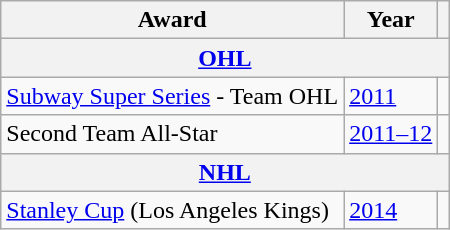<table class="wikitable">
<tr>
<th>Award</th>
<th>Year</th>
<th></th>
</tr>
<tr>
<th colspan="3"><a href='#'>OHL</a></th>
</tr>
<tr>
<td><a href='#'>Subway Super Series</a> - Team OHL</td>
<td><a href='#'>2011</a></td>
<td></td>
</tr>
<tr>
<td>Second Team All-Star</td>
<td><a href='#'>2011–12</a></td>
<td></td>
</tr>
<tr>
<th colspan="3"><a href='#'>NHL</a></th>
</tr>
<tr>
<td><a href='#'>Stanley Cup</a> (Los Angeles Kings)</td>
<td><a href='#'>2014</a></td>
<td></td>
</tr>
</table>
